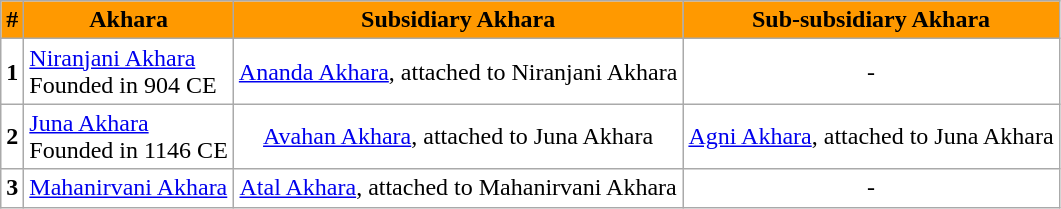<table class="wikitable" style="background:white;" cellpadding=4>
<tr align="center">
<th style="background:#FF9900;">#</th>
<th style="background:#FF9900;">Akhara</th>
<th style="background:#FF9900;">Subsidiary Akhara</th>
<th style="background:#FF9900;">Sub-subsidiary Akhara</th>
</tr>
<tr align=center>
<td><strong>1</strong></td>
<td align=left><a href='#'>Niranjani Akhara</a> <br>Founded in 904 CE</td>
<td><a href='#'>Ananda Akhara</a>, attached to  Niranjani Akhara</td>
<td>-</td>
</tr>
<tr align=center>
<td><strong>2</strong></td>
<td align=left><a href='#'>Juna Akhara</a> <br>Founded in 1146 CE</td>
<td><a href='#'>Avahan Akhara</a>, attached to Juna Akhara</td>
<td><a href='#'>Agni Akhara</a>, attached to Juna Akhara</td>
</tr>
<tr align=center>
<td><strong>3</strong></td>
<td align=left><a href='#'>Mahanirvani Akhara</a></td>
<td><a href='#'>Atal Akhara</a>, attached to  Mahanirvani Akhara</td>
<td>-</td>
</tr>
</table>
